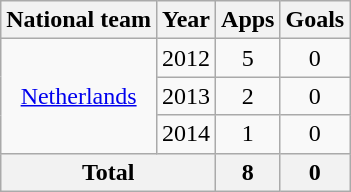<table class="wikitable" style="text-align:center">
<tr>
<th>National team</th>
<th>Year</th>
<th>Apps</th>
<th>Goals</th>
</tr>
<tr>
<td rowspan="3"><a href='#'>Netherlands</a></td>
<td>2012</td>
<td>5</td>
<td>0</td>
</tr>
<tr>
<td>2013</td>
<td>2</td>
<td>0</td>
</tr>
<tr>
<td>2014</td>
<td>1</td>
<td>0</td>
</tr>
<tr>
<th colspan="2">Total</th>
<th>8</th>
<th>0</th>
</tr>
</table>
